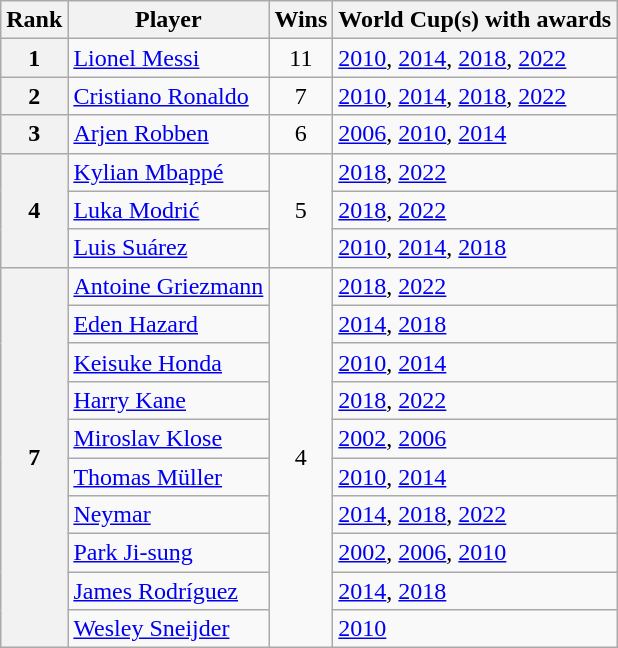<table class="wikitable">
<tr>
<th>Rank</th>
<th>Player</th>
<th>Wins</th>
<th>World Cup(s) with awards</th>
</tr>
<tr>
<th>1</th>
<td> <a href='#'>Lionel Messi</a></td>
<td align=center>11</td>
<td><a href='#'>2010</a>, <a href='#'>2014</a>, <a href='#'>2018</a>, <a href='#'>2022</a></td>
</tr>
<tr>
<th>2</th>
<td> <a href='#'>Cristiano Ronaldo</a></td>
<td align=center>7</td>
<td><a href='#'>2010</a>, <a href='#'>2014</a>, <a href='#'>2018</a>, <a href='#'>2022</a></td>
</tr>
<tr>
<th>3</th>
<td> <a href='#'>Arjen Robben</a></td>
<td align=center>6</td>
<td><a href='#'>2006</a>, <a href='#'>2010</a>, <a href='#'>2014</a></td>
</tr>
<tr>
<th rowspan=3>4</th>
<td> <a href='#'>Kylian Mbappé</a></td>
<td align=center rowspan=3>5</td>
<td><a href='#'>2018</a>, <a href='#'>2022</a></td>
</tr>
<tr>
<td> <a href='#'>Luka Modrić</a></td>
<td><a href='#'>2018</a>, <a href='#'>2022</a></td>
</tr>
<tr>
<td> <a href='#'>Luis Suárez</a></td>
<td><a href='#'>2010</a>, <a href='#'>2014</a>, <a href='#'>2018</a></td>
</tr>
<tr>
<th rowspan=10>7</th>
<td> <a href='#'>Antoine Griezmann</a></td>
<td align=center rowspan=10>4</td>
<td><a href='#'>2018</a>, <a href='#'>2022</a></td>
</tr>
<tr>
<td> <a href='#'>Eden Hazard</a></td>
<td><a href='#'>2014</a>, <a href='#'>2018</a></td>
</tr>
<tr>
<td> <a href='#'>Keisuke Honda</a></td>
<td><a href='#'>2010</a>, <a href='#'>2014</a></td>
</tr>
<tr>
<td> <a href='#'>Harry Kane</a></td>
<td><a href='#'>2018</a>, <a href='#'>2022</a></td>
</tr>
<tr>
<td> <a href='#'>Miroslav Klose</a></td>
<td><a href='#'>2002</a>, <a href='#'>2006</a></td>
</tr>
<tr>
<td> <a href='#'>Thomas Müller</a></td>
<td><a href='#'>2010</a>, <a href='#'>2014</a></td>
</tr>
<tr>
<td> <a href='#'>Neymar</a></td>
<td><a href='#'>2014</a>, <a href='#'>2018</a>, <a href='#'>2022</a></td>
</tr>
<tr>
<td> <a href='#'>Park Ji-sung</a></td>
<td><a href='#'>2002</a>, <a href='#'>2006</a>, <a href='#'>2010</a></td>
</tr>
<tr>
<td> <a href='#'>James Rodríguez</a></td>
<td><a href='#'>2014</a>, <a href='#'>2018</a></td>
</tr>
<tr>
<td> <a href='#'>Wesley Sneijder</a></td>
<td><a href='#'>2010</a></td>
</tr>
</table>
